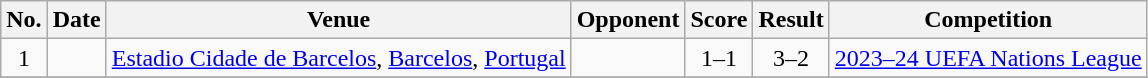<table class="wikitable sortable">
<tr>
<th scope="col">No.</th>
<th scope="col">Date</th>
<th scope="col">Venue</th>
<th scope="col">Opponent</th>
<th scope="col">Score</th>
<th scope="col">Result</th>
<th scope="col">Competition</th>
</tr>
<tr>
<td style="text-align:center">1</td>
<td></td>
<td><a href='#'>Estadio Cidade de Barcelos</a>, <a href='#'>Barcelos</a>, <a href='#'>Portugal</a></td>
<td></td>
<td style="text-align:center">1–1</td>
<td style="text-align:center">3–2</td>
<td><a href='#'>2023–24 UEFA Nations League</a></td>
</tr>
<tr>
</tr>
</table>
